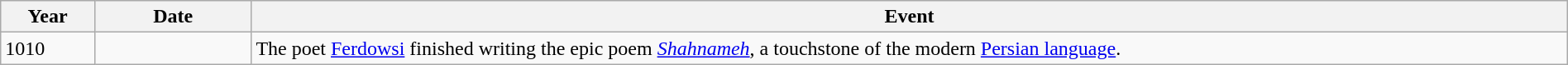<table class="wikitable" width="100%">
<tr>
<th style="width:6%">Year</th>
<th style="width:10%">Date</th>
<th>Event</th>
</tr>
<tr>
<td>1010</td>
<td></td>
<td>The poet <a href='#'>Ferdowsi</a> finished writing the epic poem <em><a href='#'>Shahnameh</a></em>, a touchstone of the modern <a href='#'>Persian language</a>.</td>
</tr>
</table>
